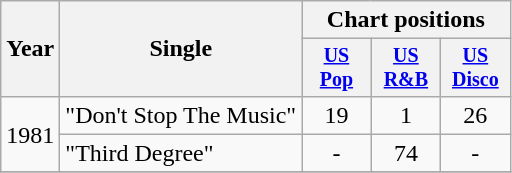<table class="wikitable" style="text-align:center;">
<tr>
<th rowspan="2">Year</th>
<th rowspan="2">Single</th>
<th colspan="3">Chart positions</th>
</tr>
<tr style="font-size:smaller;">
<th width="40"><a href='#'>US<br>Pop</a></th>
<th width="40"><a href='#'>US<br>R&B</a></th>
<th width="40"><a href='#'>US<br>Disco</a></th>
</tr>
<tr>
<td rowspan="2">1981</td>
<td align="left">"Don't Stop The Music"</td>
<td>19</td>
<td>1</td>
<td>26</td>
</tr>
<tr>
<td align="left">"Third Degree"</td>
<td>-</td>
<td>74</td>
<td>-</td>
</tr>
<tr>
</tr>
</table>
